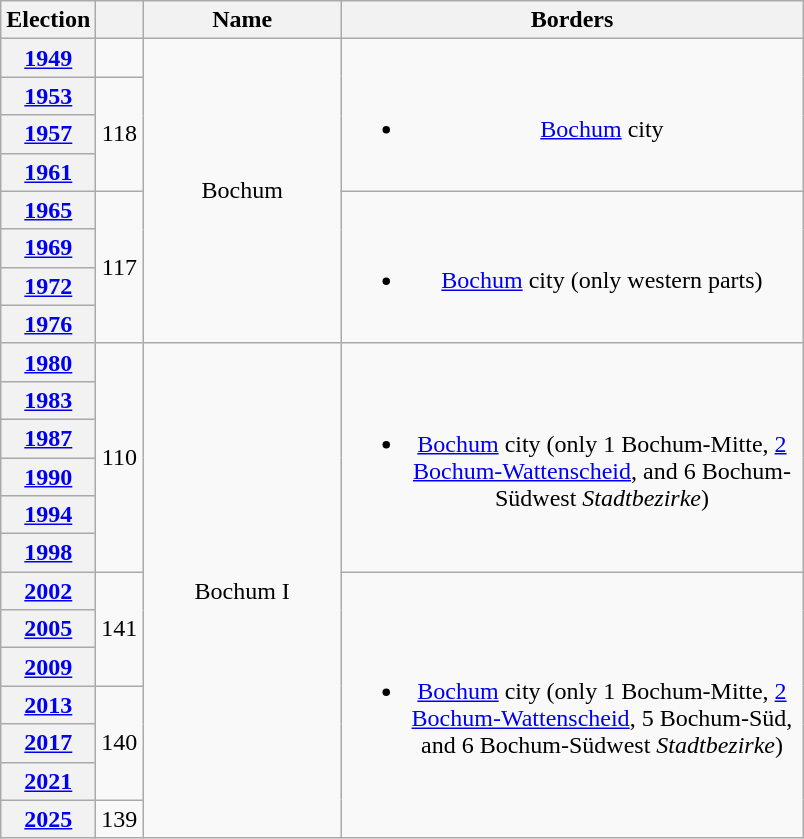<table class=wikitable style="text-align:center">
<tr>
<th>Election</th>
<th></th>
<th width=125px>Name</th>
<th width=300px>Borders</th>
</tr>
<tr>
<th><a href='#'>1949</a></th>
<td></td>
<td rowspan=8>Bochum</td>
<td rowspan=4><br><ul><li><a href='#'>Bochum</a> city</li></ul></td>
</tr>
<tr>
<th><a href='#'>1953</a></th>
<td rowspan=3>118</td>
</tr>
<tr>
<th><a href='#'>1957</a></th>
</tr>
<tr>
<th><a href='#'>1961</a></th>
</tr>
<tr>
<th><a href='#'>1965</a></th>
<td rowspan=4>117</td>
<td rowspan=4><br><ul><li><a href='#'>Bochum</a> city (only western parts)</li></ul></td>
</tr>
<tr>
<th><a href='#'>1969</a></th>
</tr>
<tr>
<th><a href='#'>1972</a></th>
</tr>
<tr>
<th><a href='#'>1976</a></th>
</tr>
<tr>
<th><a href='#'>1980</a></th>
<td rowspan=6>110</td>
<td rowspan=13>Bochum I</td>
<td rowspan=6><br><ul><li><a href='#'>Bochum</a> city (only 1 Bochum-Mitte, <a href='#'>2 Bochum-Wattenscheid</a>, and 6 Bochum-Südwest <em>Stadtbezirke</em>)</li></ul></td>
</tr>
<tr>
<th><a href='#'>1983</a></th>
</tr>
<tr>
<th><a href='#'>1987</a></th>
</tr>
<tr>
<th><a href='#'>1990</a></th>
</tr>
<tr>
<th><a href='#'>1994</a></th>
</tr>
<tr>
<th><a href='#'>1998</a></th>
</tr>
<tr>
<th><a href='#'>2002</a></th>
<td rowspan=3>141</td>
<td rowspan=7><br><ul><li><a href='#'>Bochum</a> city (only 1 Bochum-Mitte, <a href='#'>2 Bochum-Wattenscheid</a>, 5 Bochum-Süd, and 6 Bochum-Südwest <em>Stadtbezirke</em>)</li></ul></td>
</tr>
<tr>
<th><a href='#'>2005</a></th>
</tr>
<tr>
<th><a href='#'>2009</a></th>
</tr>
<tr>
<th><a href='#'>2013</a></th>
<td rowspan=3>140</td>
</tr>
<tr>
<th><a href='#'>2017</a></th>
</tr>
<tr>
<th><a href='#'>2021</a></th>
</tr>
<tr>
<th><a href='#'>2025</a></th>
<td>139</td>
</tr>
</table>
